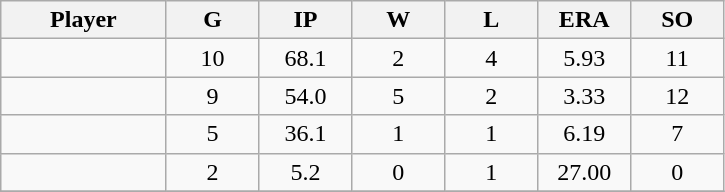<table class="wikitable sortable">
<tr>
<th bgcolor="#DDDDFF" width="16%">Player</th>
<th bgcolor="#DDDDFF" width="9%">G</th>
<th bgcolor="#DDDDFF" width="9%">IP</th>
<th bgcolor="#DDDDFF" width="9%">W</th>
<th bgcolor="#DDDDFF" width="9%">L</th>
<th bgcolor="#DDDDFF" width="9%">ERA</th>
<th bgcolor="#DDDDFF" width="9%">SO</th>
</tr>
<tr align="center">
<td></td>
<td>10</td>
<td>68.1</td>
<td>2</td>
<td>4</td>
<td>5.93</td>
<td>11</td>
</tr>
<tr align="center">
<td></td>
<td>9</td>
<td>54.0</td>
<td>5</td>
<td>2</td>
<td>3.33</td>
<td>12</td>
</tr>
<tr align="center">
<td></td>
<td>5</td>
<td>36.1</td>
<td>1</td>
<td>1</td>
<td>6.19</td>
<td>7</td>
</tr>
<tr align="center">
<td></td>
<td>2</td>
<td>5.2</td>
<td>0</td>
<td>1</td>
<td>27.00</td>
<td>0</td>
</tr>
<tr align="center">
</tr>
</table>
